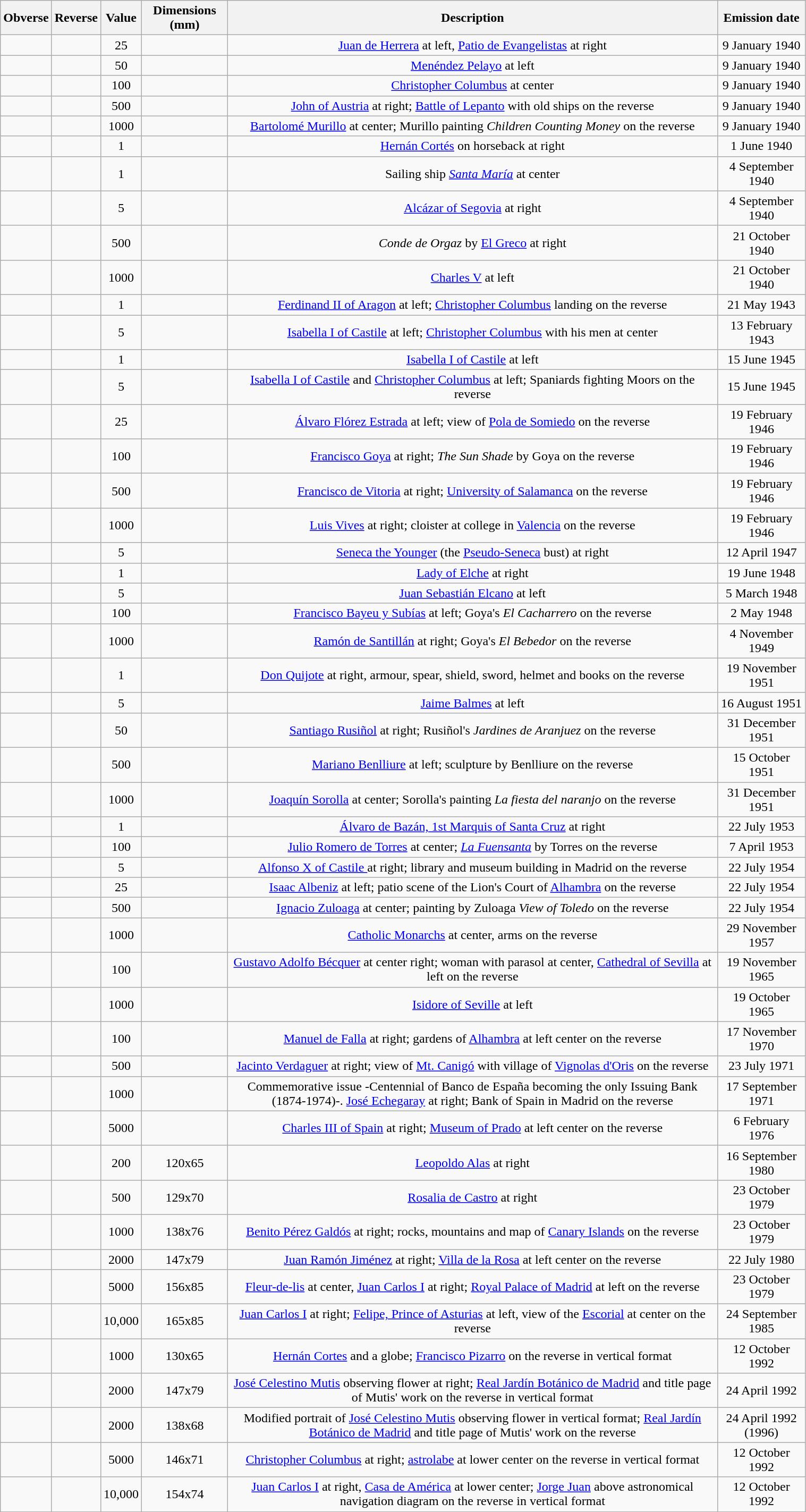<table class="wikitable" style="width: 80%; text-align: center;">
<tr>
<th scope="col">Obverse</th>
<th scope="col">Reverse</th>
<th scope="col">Value</th>
<th scope="col">Dimensions (mm)</th>
<th scope="col">Description</th>
<th scope="col">Emission date</th>
</tr>
<tr>
<td></td>
<td></td>
<td> 25</td>
<td></td>
<td><a href='#'>Juan de Herrera</a> at left, <a href='#'>Patio de Evangelistas</a> at right</td>
<td>9 January 1940</td>
</tr>
<tr>
<td></td>
<td></td>
<td>50</td>
<td></td>
<td><a href='#'>Menéndez Pelayo</a> at left</td>
<td>9 January 1940</td>
</tr>
<tr>
<td></td>
<td></td>
<td>100</td>
<td></td>
<td><a href='#'>Christopher Columbus</a> at center</td>
<td>9 January 1940</td>
</tr>
<tr>
<td></td>
<td></td>
<td>500</td>
<td></td>
<td><a href='#'>John of Austria</a> at right; <a href='#'>Battle of Lepanto</a> with old ships on the reverse</td>
<td>9 January 1940</td>
</tr>
<tr>
<td></td>
<td></td>
<td>1000</td>
<td></td>
<td><a href='#'>Bartolomé Murillo</a> at center; Murillo painting <em>Children Counting Money</em> on the reverse</td>
<td>9 January 1940</td>
</tr>
<tr>
<td></td>
<td></td>
<td>1</td>
<td></td>
<td><a href='#'>Hernán Cortés</a> on horseback at right</td>
<td>1 June 1940</td>
</tr>
<tr>
<td></td>
<td></td>
<td>1</td>
<td></td>
<td>Sailing ship <em><a href='#'>Santa María</a></em> at center</td>
<td>4 September 1940</td>
</tr>
<tr>
<td></td>
<td></td>
<td>5</td>
<td></td>
<td><a href='#'>Alcázar of Segovia</a> at right</td>
<td>4 September 1940</td>
</tr>
<tr>
<td></td>
<td></td>
<td>500</td>
<td></td>
<td><em>Conde de Orgaz</em> by <a href='#'>El Greco</a> at right</td>
<td>21 October 1940</td>
</tr>
<tr>
<td></td>
<td></td>
<td>1000</td>
<td></td>
<td><a href='#'>Charles V</a> at left</td>
<td>21 October 1940</td>
</tr>
<tr>
<td></td>
<td></td>
<td>1</td>
<td></td>
<td><a href='#'>Ferdinand II of Aragon</a> at left; <a href='#'>Christopher Columbus</a> landing on the reverse</td>
<td>21 May 1943</td>
</tr>
<tr>
<td></td>
<td></td>
<td>5</td>
<td></td>
<td><a href='#'>Isabella I of Castile</a> at left; <a href='#'>Christopher Columbus</a> with his men at center</td>
<td>13 February 1943</td>
</tr>
<tr>
<td></td>
<td></td>
<td>1</td>
<td></td>
<td><a href='#'>Isabella I of Castile</a> at left</td>
<td>15 June 1945</td>
</tr>
<tr>
<td></td>
<td></td>
<td>5</td>
<td></td>
<td><a href='#'>Isabella I of Castile</a> and <a href='#'>Christopher Columbus</a> at left; Spaniards fighting Moors on the reverse</td>
<td>15 June 1945</td>
</tr>
<tr>
<td></td>
<td></td>
<td>25</td>
<td></td>
<td><a href='#'>Álvaro Flórez Estrada</a> at left; view of <a href='#'>Pola de Somiedo</a> on the reverse</td>
<td>19 February 1946</td>
</tr>
<tr>
<td></td>
<td></td>
<td>100</td>
<td></td>
<td><a href='#'>Francisco Goya</a> at right; <em>The Sun Shade</em> by Goya on the reverse</td>
<td>19 February 1946</td>
</tr>
<tr>
<td></td>
<td></td>
<td>500</td>
<td></td>
<td><a href='#'>Francisco de Vitoria</a> at right; <a href='#'>University of Salamanca</a> on the reverse</td>
<td>19 February 1946</td>
</tr>
<tr>
<td></td>
<td></td>
<td>1000</td>
<td></td>
<td><a href='#'>Luis Vives</a> at right; cloister at college in <a href='#'>Valencia</a> on the reverse</td>
<td>19 February 1946</td>
</tr>
<tr>
<td></td>
<td></td>
<td>5</td>
<td></td>
<td><a href='#'>Seneca the Younger</a> (the <a href='#'>Pseudo-Seneca</a> bust) at right</td>
<td>12 April 1947</td>
</tr>
<tr>
<td></td>
<td></td>
<td>1</td>
<td></td>
<td><a href='#'>Lady of Elche</a> at right</td>
<td>19 June 1948</td>
</tr>
<tr>
<td></td>
<td></td>
<td>5</td>
<td></td>
<td><a href='#'>Juan Sebastián Elcano</a> at left</td>
<td>5 March 1948</td>
</tr>
<tr>
<td></td>
<td></td>
<td>100</td>
<td></td>
<td><a href='#'>Francisco Bayeu y Subías</a> at left; Goya's <em>El Cacharrero</em> on the reverse</td>
<td>2 May 1948</td>
</tr>
<tr>
<td></td>
<td></td>
<td>1000</td>
<td></td>
<td><a href='#'>Ramón de Santillán</a> at right; Goya's <em>El Bebedor</em> on the reverse</td>
<td>4 November 1949</td>
</tr>
<tr>
<td></td>
<td></td>
<td>1</td>
<td></td>
<td><a href='#'>Don Quijote</a> at right, armour, spear, shield, sword, helmet and books on the reverse</td>
<td>19 November 1951</td>
</tr>
<tr>
<td></td>
<td></td>
<td>5</td>
<td></td>
<td><a href='#'>Jaime Balmes</a> at left</td>
<td>16 August 1951</td>
</tr>
<tr>
<td></td>
<td></td>
<td>50</td>
<td></td>
<td><a href='#'>Santiago Rusiñol</a> at right; Rusiñol's <em>Jardines de Aranjuez</em> on the reverse</td>
<td>31 December 1951</td>
</tr>
<tr>
<td></td>
<td></td>
<td>500</td>
<td></td>
<td><a href='#'>Mariano Benlliure</a> at left; sculpture by Benlliure on the reverse</td>
<td>15 October 1951</td>
</tr>
<tr>
<td></td>
<td></td>
<td>1000</td>
<td></td>
<td><a href='#'>Joaquín Sorolla</a> at center; Sorolla's painting <em>La fiesta del naranjo</em> on the reverse</td>
<td>31 December 1951</td>
</tr>
<tr>
<td></td>
<td></td>
<td>1</td>
<td></td>
<td><a href='#'>Álvaro de Bazán, 1st Marquis of Santa Cruz</a> at right</td>
<td>22 July 1953</td>
</tr>
<tr>
<td></td>
<td></td>
<td>100</td>
<td></td>
<td><a href='#'>Julio Romero de Torres</a> at center; <em><a href='#'>La Fuensanta</a></em> by Torres on the reverse</td>
<td>7 April 1953</td>
</tr>
<tr>
<td></td>
<td></td>
<td>5</td>
<td></td>
<td><a href='#'>Alfonso X of Castile </a> at right; library and museum building in Madrid on the reverse</td>
<td>22 July 1954</td>
</tr>
<tr>
<td></td>
<td></td>
<td>25</td>
<td></td>
<td><a href='#'>Isaac Albeniz</a> at left; patio scene of the Lion's Court of <a href='#'>Alhambra</a> on the reverse</td>
<td>22 July 1954</td>
</tr>
<tr>
<td></td>
<td></td>
<td>500</td>
<td></td>
<td><a href='#'>Ignacio Zuloaga</a> at center; painting by Zuloaga <em>View of Toledo</em> on the reverse</td>
<td>22 July 1954</td>
</tr>
<tr>
<td></td>
<td></td>
<td>1000</td>
<td></td>
<td><a href='#'>Catholic Monarchs</a> at center, arms on the reverse</td>
<td>29 November 1957</td>
</tr>
<tr>
<td></td>
<td></td>
<td>100</td>
<td></td>
<td><a href='#'>Gustavo Adolfo Bécquer</a> at center right; woman with parasol at center, <a href='#'>Cathedral of Sevilla</a> at left on the reverse</td>
<td>19 November 1965</td>
</tr>
<tr>
<td></td>
<td></td>
<td>1000</td>
<td></td>
<td><a href='#'>Isidore of Seville</a> at left</td>
<td>19 October 1965</td>
</tr>
<tr>
<td></td>
<td></td>
<td>100</td>
<td></td>
<td><a href='#'>Manuel de Falla</a> at right; gardens of <a href='#'>Alhambra</a> at left center on the reverse</td>
<td>17 November 1970</td>
</tr>
<tr>
<td></td>
<td></td>
<td>500</td>
<td></td>
<td><a href='#'>Jacinto Verdaguer</a> at right; view of <a href='#'>Mt. Canigó</a> with village of <a href='#'>Vignolas d'Oris</a> on the reverse</td>
<td>23 July 1971</td>
</tr>
<tr>
<td></td>
<td></td>
<td>1000</td>
<td></td>
<td>Commemorative issue -Centennial of Banco de España becoming the only Issuing Bank (1874-1974)-. <a href='#'>José Echegaray</a> at right; Bank of Spain in Madrid on the reverse</td>
<td>17 September 1971</td>
</tr>
<tr>
<td></td>
<td></td>
<td>5000</td>
<td></td>
<td><a href='#'>Charles III of Spain</a> at right; <a href='#'>Museum of Prado</a> at left center on the reverse</td>
<td>6 February 1976</td>
</tr>
<tr>
<td></td>
<td></td>
<td>200</td>
<td>120x65</td>
<td><a href='#'>Leopoldo Alas</a> at right</td>
<td>16 September 1980</td>
</tr>
<tr>
<td></td>
<td></td>
<td>500</td>
<td>129x70</td>
<td><a href='#'>Rosalia de Castro</a> at right</td>
<td>23 October 1979</td>
</tr>
<tr>
<td></td>
<td></td>
<td>1000</td>
<td>138x76</td>
<td><a href='#'>Benito Pérez Galdós</a> at right; rocks, mountains and map of <a href='#'>Canary Islands</a> on the reverse</td>
<td>23 October 1979</td>
</tr>
<tr>
<td></td>
<td></td>
<td>2000</td>
<td>147x79</td>
<td><a href='#'>Juan Ramón Jiménez</a> at right; <a href='#'>Villa de la Rosa</a> at left center on the reverse</td>
<td>22 July 1980</td>
</tr>
<tr>
<td></td>
<td></td>
<td>5000</td>
<td>156x85</td>
<td><a href='#'>Fleur-de-lis</a> at center, <a href='#'>Juan Carlos I</a> at right; <a href='#'>Royal Palace of Madrid</a> at left on the reverse</td>
<td>23 October 1979</td>
</tr>
<tr>
<td></td>
<td></td>
<td>10,000</td>
<td>165x85</td>
<td><a href='#'>Juan Carlos I</a> at right; <a href='#'>Felipe, Prince of Asturias</a> at left, view of the <a href='#'>Escorial</a> at center on the reverse</td>
<td>24 September 1985</td>
</tr>
<tr>
<td></td>
<td><div></div></td>
<td>1000</td>
<td>130x65</td>
<td><a href='#'>Hernán Cortes</a> and a globe; <a href='#'>Francisco Pizarro</a> on the reverse in vertical format</td>
<td>12 October 1992</td>
</tr>
<tr>
<td></td>
<td></td>
<td>2000</td>
<td>147x79</td>
<td><a href='#'>José Celestino Mutis</a> observing flower at right; <a href='#'>Real Jardín Botánico de Madrid</a> and title page of Mutis' work on the reverse in vertical format</td>
<td>24 April 1992</td>
</tr>
<tr>
<td></td>
<td></td>
<td>2000</td>
<td>138x68</td>
<td>Modified portrait of <a href='#'>José Celestino Mutis</a> observing flower in vertical format; <a href='#'>Real Jardín Botánico de Madrid</a> and title page of Mutis' work on the reverse</td>
<td>24 April 1992 (1996)</td>
</tr>
<tr>
<td></td>
<td></td>
<td>5000</td>
<td>146x71</td>
<td><a href='#'>Christopher Columbus</a> at right; <a href='#'>astrolabe</a> at lower center on the reverse in vertical format</td>
<td>12 October 1992</td>
</tr>
<tr>
<td></td>
<td></td>
<td>10,000</td>
<td>154x74</td>
<td><a href='#'>Juan Carlos I</a> at right, <a href='#'>Casa de América</a> at lower center; <a href='#'>Jorge Juan</a> above astronomical navigation diagram on the reverse in vertical format</td>
<td>12 October 1992</td>
</tr>
</table>
